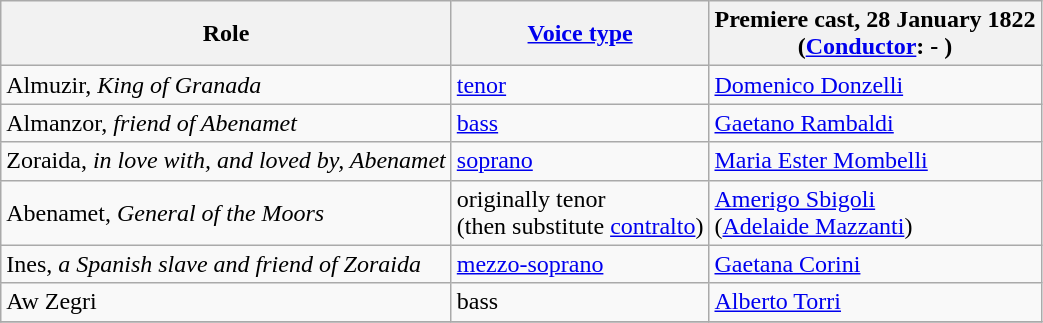<table class="wikitable">
<tr>
<th>Role</th>
<th><a href='#'>Voice type</a></th>
<th>Premiere cast, 28 January 1822<br>(<a href='#'>Conductor</a>: - )</th>
</tr>
<tr>
<td>Almuzir, <em>King of Granada</em></td>
<td><a href='#'>tenor</a></td>
<td><a href='#'>Domenico Donzelli</a></td>
</tr>
<tr>
<td>Almanzor, <em>friend of Abenamet</em></td>
<td><a href='#'>bass</a></td>
<td><a href='#'>Gaetano Rambaldi</a></td>
</tr>
<tr>
<td>Zoraida, <em>in love with, and loved by, Abenamet</em></td>
<td><a href='#'>soprano</a></td>
<td><a href='#'>Maria Ester Mombelli</a></td>
</tr>
<tr>
<td>Abenamet, <em>General of the Moors</em></td>
<td>originally tenor<br>(then substitute <a href='#'>contralto</a>)</td>
<td><a href='#'>Amerigo Sbigoli</a><br>(<a href='#'>Adelaide Mazzanti</a>)</td>
</tr>
<tr>
<td>Ines, <em>a Spanish slave and friend of Zoraida</em></td>
<td><a href='#'>mezzo-soprano</a></td>
<td><a href='#'>Gaetana Corini</a></td>
</tr>
<tr>
<td>Aw Zegri</td>
<td>bass</td>
<td><a href='#'>Alberto Torri</a></td>
</tr>
<tr>
</tr>
</table>
